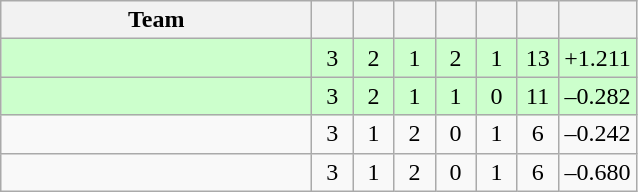<table class="wikitable" style="text-align:center">
<tr>
<th width=200>Team</th>
<th width=20></th>
<th width=20></th>
<th width=20></th>
<th width=20></th>
<th width=20></th>
<th width=20></th>
<th width=45></th>
</tr>
<tr style="background:#cfc">
<td align="left"></td>
<td>3</td>
<td>2</td>
<td>1</td>
<td>2</td>
<td>1</td>
<td>13</td>
<td>+1.211</td>
</tr>
<tr style="background:#cfc">
<td align="left"></td>
<td>3</td>
<td>2</td>
<td>1</td>
<td>1</td>
<td>0</td>
<td>11</td>
<td>–0.282</td>
</tr>
<tr>
<td align="left"></td>
<td>3</td>
<td>1</td>
<td>2</td>
<td>0</td>
<td>1</td>
<td>6</td>
<td>–0.242</td>
</tr>
<tr>
<td align="left"></td>
<td>3</td>
<td>1</td>
<td>2</td>
<td>0</td>
<td>1</td>
<td>6</td>
<td>–0.680</td>
</tr>
</table>
